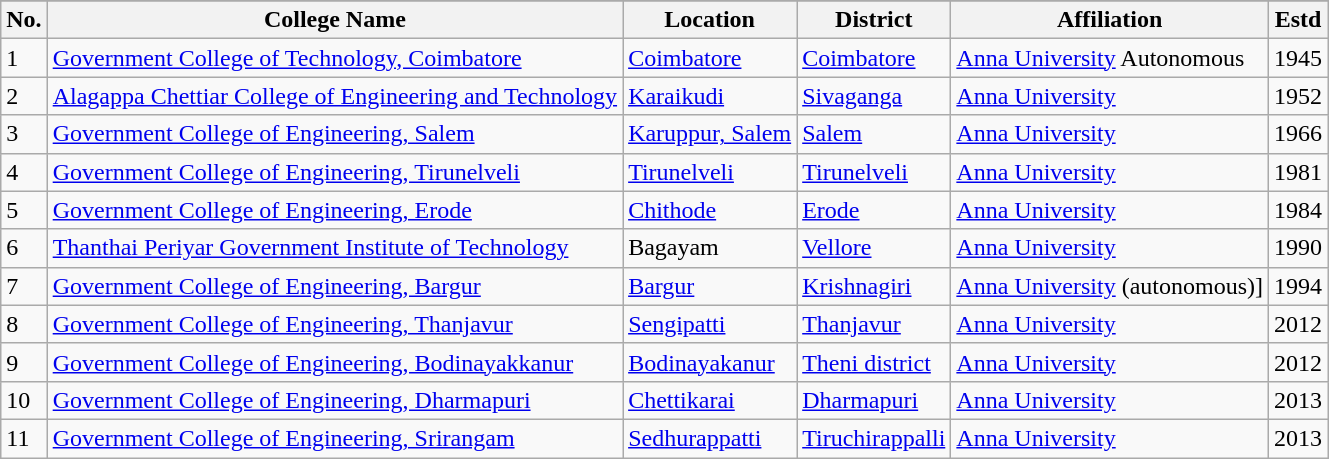<table class="wikitable sortable">
<tr>
</tr>
<tr>
<th>No.</th>
<th>College Name</th>
<th>Location</th>
<th>District</th>
<th>Affiliation</th>
<th>Estd</th>
</tr>
<tr>
<td>1</td>
<td><a href='#'>Government College of Technology, Coimbatore</a></td>
<td><a href='#'>Coimbatore</a></td>
<td><a href='#'>Coimbatore</a></td>
<td><a href='#'>Anna University</a> Autonomous</td>
<td>1945</td>
</tr>
<tr>
<td>2</td>
<td><a href='#'>Alagappa Chettiar College of Engineering and Technology</a></td>
<td><a href='#'>Karaikudi</a></td>
<td><a href='#'>Sivaganga</a></td>
<td><a href='#'>Anna University</a></td>
<td>1952</td>
</tr>
<tr>
<td>3</td>
<td><a href='#'>Government College of Engineering, Salem</a></td>
<td><a href='#'>Karuppur, Salem</a></td>
<td><a href='#'>Salem</a></td>
<td><a href='#'>Anna University</a></td>
<td>1966</td>
</tr>
<tr>
<td>4</td>
<td><a href='#'>Government College of Engineering, Tirunelveli</a></td>
<td><a href='#'>Tirunelveli</a></td>
<td><a href='#'>Tirunelveli</a></td>
<td><a href='#'>Anna University</a></td>
<td>1981</td>
</tr>
<tr>
<td>5</td>
<td><a href='#'>Government College of Engineering, Erode</a></td>
<td><a href='#'>Chithode</a></td>
<td><a href='#'>Erode</a></td>
<td><a href='#'>Anna University</a></td>
<td>1984</td>
</tr>
<tr>
<td>6</td>
<td><a href='#'>Thanthai Periyar Government Institute of Technology</a></td>
<td>Bagayam</td>
<td><a href='#'>Vellore</a></td>
<td><a href='#'>Anna University</a></td>
<td>1990</td>
</tr>
<tr>
<td>7</td>
<td><a href='#'>Government College of Engineering, Bargur</a></td>
<td><a href='#'>Bargur</a></td>
<td><a href='#'>Krishnagiri</a></td>
<td><a href='#'>Anna University</a> (autonomous)]</td>
<td>1994</td>
</tr>
<tr>
<td>8</td>
<td><a href='#'>Government College of Engineering, Thanjavur</a></td>
<td><a href='#'>Sengipatti</a></td>
<td><a href='#'>Thanjavur</a></td>
<td><a href='#'>Anna University</a></td>
<td>2012</td>
</tr>
<tr>
<td>9</td>
<td><a href='#'>Government College of Engineering, Bodinayakkanur</a></td>
<td><a href='#'>Bodinayakanur</a></td>
<td><a href='#'>Theni district</a></td>
<td><a href='#'>Anna University</a></td>
<td>2012</td>
</tr>
<tr>
<td>10</td>
<td><a href='#'>Government College of Engineering, Dharmapuri</a></td>
<td><a href='#'>Chettikarai</a></td>
<td><a href='#'>Dharmapuri</a></td>
<td><a href='#'>Anna University</a></td>
<td>2013</td>
</tr>
<tr>
<td>11</td>
<td><a href='#'>Government College of Engineering, Srirangam</a></td>
<td><a href='#'>Sedhurappatti</a></td>
<td><a href='#'>Tiruchirappalli</a></td>
<td><a href='#'>Anna University</a></td>
<td>2013</td>
</tr>
</table>
